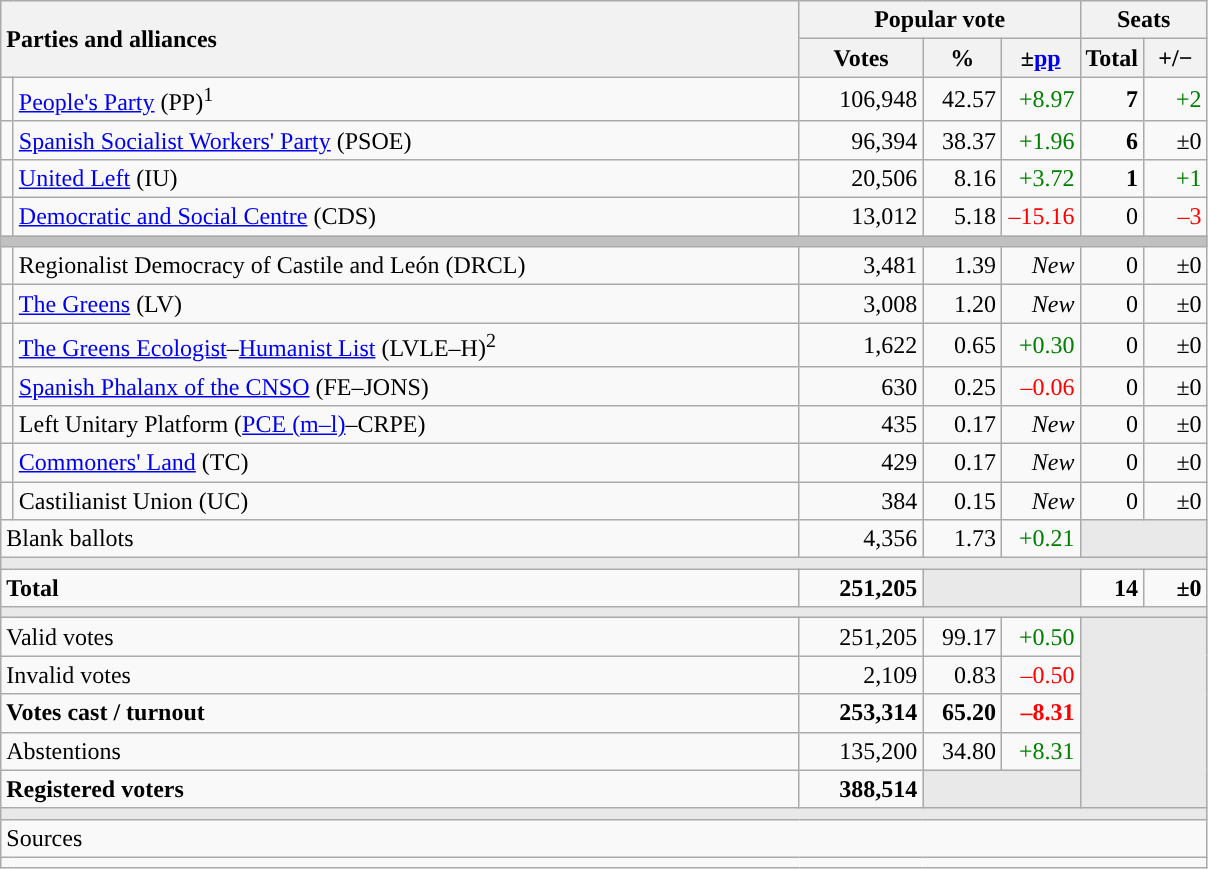<table class="wikitable" style="text-align:right;">
<tr>
<th style="text-align:left;" rowspan="2" colspan="2" width="525">Parties and alliances</th>
<th colspan="3">Popular vote</th>
<th colspan="2">Seats</th>
</tr>
<tr>
<th width="75">Votes</th>
<th width="45">%</th>
<th width="45">±<a href='#'>pp</a></th>
<th width="35">Total</th>
<th width="35">+/−</th>
</tr>
<tr>
<td width="1" style="color:inherit;background:"></td>
<td align="left"><a href='#'>People's Party</a> (PP)<sup>1</sup></td>
<td>106,948</td>
<td>42.57</td>
<td style="color:green;">+8.97</td>
<td><strong>7</strong></td>
<td style="color:green;">+2</td>
</tr>
<tr>
<td style="color:inherit;background:"></td>
<td align="left"><a href='#'>Spanish Socialist Workers' Party</a> (PSOE)</td>
<td>96,394</td>
<td>38.37</td>
<td style="color:green;">+1.96</td>
<td><strong>6</strong></td>
<td>±0</td>
</tr>
<tr>
<td style="color:inherit;background:"></td>
<td align="left"><a href='#'>United Left</a> (IU)</td>
<td>20,506</td>
<td>8.16</td>
<td style="color:green;">+3.72</td>
<td><strong>1</strong></td>
<td style="color:green;">+1</td>
</tr>
<tr>
<td style="color:inherit;background:"></td>
<td align="left"><a href='#'>Democratic and Social Centre</a> (CDS)</td>
<td>13,012</td>
<td>5.18</td>
<td style="color:red;">–15.16</td>
<td>0</td>
<td style="color:red;">–3</td>
</tr>
<tr>
<td colspan="7" bgcolor="#C0C0C0"></td>
</tr>
<tr>
<td style="color:inherit;background:"></td>
<td align="left">Regionalist Democracy of Castile and León (DRCL)</td>
<td>3,481</td>
<td>1.39</td>
<td><em>New</em></td>
<td>0</td>
<td>±0</td>
</tr>
<tr>
<td style="color:inherit;background:"></td>
<td align="left"><a href='#'>The Greens</a> (LV)</td>
<td>3,008</td>
<td>1.20</td>
<td><em>New</em></td>
<td>0</td>
<td>±0</td>
</tr>
<tr>
<td style="color:inherit;background:"></td>
<td align="left"><a href='#'>The Greens Ecologist</a>–<a href='#'>Humanist List</a> (LVLE–H)<sup>2</sup></td>
<td>1,622</td>
<td>0.65</td>
<td style="color:green;">+0.30</td>
<td>0</td>
<td>±0</td>
</tr>
<tr>
<td style="color:inherit;background:"></td>
<td align="left"><a href='#'>Spanish Phalanx of the CNSO</a> (FE–JONS)</td>
<td>630</td>
<td>0.25</td>
<td style="color:red;">–0.06</td>
<td>0</td>
<td>±0</td>
</tr>
<tr>
<td style="color:inherit;background:"></td>
<td align="left">Left Unitary Platform (<a href='#'>PCE (m–l)</a>–CRPE)</td>
<td>435</td>
<td>0.17</td>
<td><em>New</em></td>
<td>0</td>
<td>±0</td>
</tr>
<tr>
<td style="color:inherit;background:"></td>
<td align="left"><a href='#'>Commoners' Land</a> (TC)</td>
<td>429</td>
<td>0.17</td>
<td><em>New</em></td>
<td>0</td>
<td>±0</td>
</tr>
<tr>
<td style="color:inherit;background:"></td>
<td align="left">Castilianist Union (UC)</td>
<td>384</td>
<td>0.15</td>
<td><em>New</em></td>
<td>0</td>
<td>±0</td>
</tr>
<tr>
<td align="left" colspan="2">Blank ballots</td>
<td>4,356</td>
<td>1.73</td>
<td style="color:green;">+0.21</td>
<td bgcolor="#E9E9E9" colspan="2"></td>
</tr>
<tr>
<td colspan="7" bgcolor="#E9E9E9"></td>
</tr>
<tr style="font-weight:bold;">
<td align="left" colspan="2">Total</td>
<td>251,205</td>
<td bgcolor="#E9E9E9" colspan="2"></td>
<td>14</td>
<td>±0</td>
</tr>
<tr>
<td colspan="7" bgcolor="#E9E9E9"></td>
</tr>
<tr>
<td align="left" colspan="2">Valid votes</td>
<td>251,205</td>
<td>99.17</td>
<td style="color:green;">+0.50</td>
<td bgcolor="#E9E9E9" colspan="2" rowspan="5"></td>
</tr>
<tr>
<td align="left" colspan="2">Invalid votes</td>
<td>2,109</td>
<td>0.83</td>
<td style="color:red;">–0.50</td>
</tr>
<tr style="font-weight:bold;">
<td align="left" colspan="2">Votes cast / turnout</td>
<td>253,314</td>
<td>65.20</td>
<td style="color:red;">–8.31</td>
</tr>
<tr>
<td align="left" colspan="2">Abstentions</td>
<td>135,200</td>
<td>34.80</td>
<td style="color:green;">+8.31</td>
</tr>
<tr style="font-weight:bold;">
<td align="left" colspan="2">Registered voters</td>
<td>388,514</td>
<td bgcolor="#E9E9E9" colspan="2"></td>
</tr>
<tr>
<td colspan="7" bgcolor="#E9E9E9"></td>
</tr>
<tr>
<td align="left" colspan="7">Sources</td>
</tr>
<tr>
<td colspan="7" style="text-align:left; max-width:790px;"></td>
</tr>
</table>
